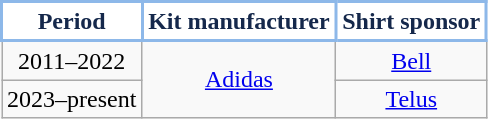<table class="wikitable" style="text-align:center;">
<tr>
<th style="background:#FFFFFF; color:#15284B; border:2px solid #8DB8E9;" scope="col">Period</th>
<th style="background:#FFFFFF; color:#15284B; border:2px solid #8DB8E9;" scope="col">Kit manufacturer</th>
<th style="background:#FFFFFF; color:#15284B; border:2px solid #8DB8E9;" scope="col">Shirt sponsor</th>
</tr>
<tr>
<td>2011–2022</td>
<td rowspan="2"><a href='#'>Adidas</a></td>
<td><a href='#'>Bell</a></td>
</tr>
<tr>
<td>2023–present</td>
<td><a href='#'>Telus</a></td>
</tr>
</table>
